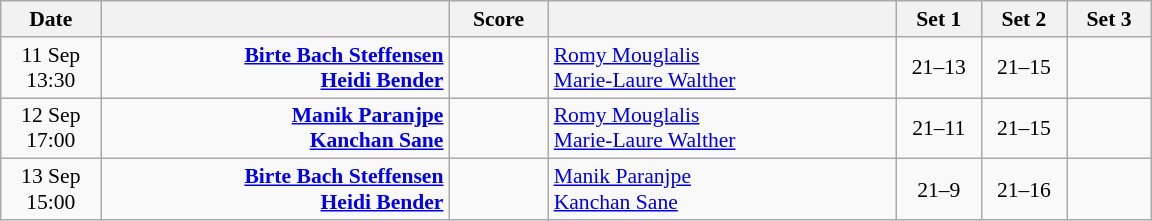<table class="wikitable" style="text-align: center; font-size:90%">
<tr>
<th width="60">Date</th>
<th align="right" width="225"></th>
<th width="60">Score</th>
<th align="left" width="225"></th>
<th width="50">Set 1</th>
<th width="50">Set 2</th>
<th width="50">Set 3</th>
</tr>
<tr>
<td>11 Sep<br>13:30</td>
<td align="right"><strong><a href='#'>Birte Bach Steffensen</a> <br><a href='#'>Heidi Bender</a> </strong></td>
<td align="center"></td>
<td align="left"> <a href='#'>Romy Mouglalis</a><br> <a href='#'>Marie-Laure Walther</a></td>
<td>21–13</td>
<td>21–15</td>
<td></td>
</tr>
<tr>
<td>12 Sep<br>17:00</td>
<td align="right"><strong><a href='#'>Manik Paranjpe</a> <br><a href='#'>Kanchan Sane</a> </strong></td>
<td align="center"></td>
<td align="left"> <a href='#'>Romy Mouglalis</a><br> <a href='#'>Marie-Laure Walther</a></td>
<td>21–11</td>
<td>21–15</td>
<td></td>
</tr>
<tr>
<td>13 Sep<br>15:00</td>
<td align="right"><strong><a href='#'>Birte Bach Steffensen</a> <br><a href='#'>Heidi Bender</a> </strong></td>
<td align="center"></td>
<td align="left"> <a href='#'>Manik Paranjpe</a><br> <a href='#'>Kanchan Sane</a></td>
<td>21–9</td>
<td>21–16</td>
<td></td>
</tr>
</table>
